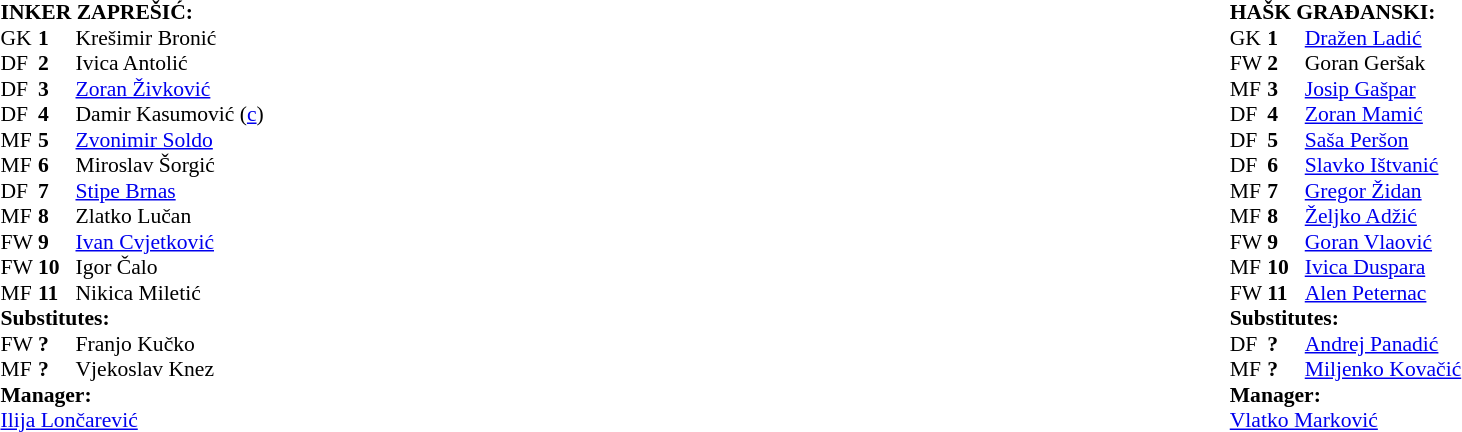<table width="100%">
<tr>
<td valign="top" width="50%"><br><table style="font-size: 90%" cellspacing="0" cellpadding="0">
<tr>
<td colspan="4"><strong>INKER ZAPREŠIĆ:</strong></td>
</tr>
<tr>
<th width="25"></th>
<th width="25"></th>
<th width="200"></th>
<th></th>
</tr>
<tr>
<td>GK</td>
<td><strong>1</strong></td>
<td> Krešimir Bronić</td>
</tr>
<tr>
<td>DF</td>
<td><strong>2</strong></td>
<td> Ivica Antolić</td>
<td></td>
</tr>
<tr>
<td>DF</td>
<td><strong>3</strong></td>
<td> <a href='#'>Zoran Živković</a></td>
</tr>
<tr>
<td>DF</td>
<td><strong>4</strong></td>
<td> Damir Kasumović (<a href='#'>c</a>)</td>
</tr>
<tr>
<td>MF</td>
<td><strong>5</strong></td>
<td> <a href='#'>Zvonimir Soldo</a></td>
</tr>
<tr>
<td>MF</td>
<td><strong>6</strong></td>
<td> Miroslav Šorgić</td>
</tr>
<tr>
<td>DF</td>
<td><strong>7</strong></td>
<td> <a href='#'>Stipe Brnas</a></td>
</tr>
<tr>
<td>MF</td>
<td><strong>8</strong></td>
<td> Zlatko Lučan</td>
</tr>
<tr>
<td>FW</td>
<td><strong>9</strong></td>
<td> <a href='#'>Ivan Cvjetković</a></td>
<td></td>
<td></td>
</tr>
<tr>
<td>FW</td>
<td><strong>10</strong></td>
<td> Igor Čalo</td>
</tr>
<tr>
<td>MF</td>
<td><strong>11</strong></td>
<td> Nikica Miletić</td>
<td></td>
<td></td>
</tr>
<tr>
<td colspan=4><strong>Substitutes:</strong></td>
</tr>
<tr>
<td>FW</td>
<td><strong>?</strong></td>
<td> Franjo Kučko</td>
<td></td>
<td></td>
</tr>
<tr>
<td>MF</td>
<td><strong>?</strong></td>
<td> Vjekoslav Knez</td>
<td></td>
<td></td>
</tr>
<tr>
<td colspan=4><strong>Manager:</strong></td>
</tr>
<tr>
<td colspan="4"> <a href='#'>Ilija Lončarević</a></td>
</tr>
</table>
</td>
<td valign="top" width="50%"><br><table style="font-size: 90%" cellspacing="0" cellpadding="0" align="center">
<tr>
<td colspan="4"><strong>HAŠK GRAĐANSKI:</strong></td>
</tr>
<tr>
<th width="25"></th>
<th width="25"></th>
<th width="200"></th>
<th></th>
</tr>
<tr>
<td>GK</td>
<td><strong>1</strong></td>
<td> <a href='#'>Dražen Ladić</a></td>
<td></td>
</tr>
<tr>
<td>FW</td>
<td><strong>2</strong></td>
<td> Goran Geršak</td>
<td></td>
<td></td>
</tr>
<tr>
<td>MF</td>
<td><strong>3</strong></td>
<td> <a href='#'>Josip Gašpar</a></td>
<td></td>
<td></td>
</tr>
<tr>
<td>DF</td>
<td><strong>4</strong></td>
<td> <a href='#'>Zoran Mamić</a></td>
</tr>
<tr>
<td>DF</td>
<td><strong>5</strong></td>
<td> <a href='#'>Saša Peršon</a></td>
</tr>
<tr>
<td>DF</td>
<td><strong>6</strong></td>
<td> <a href='#'>Slavko Ištvanić</a></td>
</tr>
<tr>
<td>MF</td>
<td><strong>7</strong></td>
<td> <a href='#'>Gregor Židan</a></td>
<td></td>
</tr>
<tr>
<td>MF</td>
<td><strong>8</strong></td>
<td> <a href='#'>Željko Adžić</a></td>
</tr>
<tr>
<td>FW</td>
<td><strong>9</strong></td>
<td> <a href='#'>Goran Vlaović</a></td>
</tr>
<tr>
<td>MF</td>
<td><strong>10</strong></td>
<td> <a href='#'>Ivica Duspara</a></td>
</tr>
<tr>
<td>FW</td>
<td><strong>11</strong></td>
<td> <a href='#'>Alen Peternac</a></td>
</tr>
<tr>
<td colspan=4><strong>Substitutes:</strong></td>
</tr>
<tr>
<td>DF</td>
<td><strong>?</strong></td>
<td> <a href='#'>Andrej Panadić</a></td>
<td></td>
<td></td>
</tr>
<tr>
<td>MF</td>
<td><strong>?</strong></td>
<td> <a href='#'>Miljenko Kovačić</a></td>
<td></td>
<td></td>
</tr>
<tr>
<td colspan=4><strong>Manager:</strong></td>
</tr>
<tr>
<td colspan="4"> <a href='#'>Vlatko Marković</a></td>
</tr>
<tr>
</tr>
</table>
</td>
</tr>
</table>
